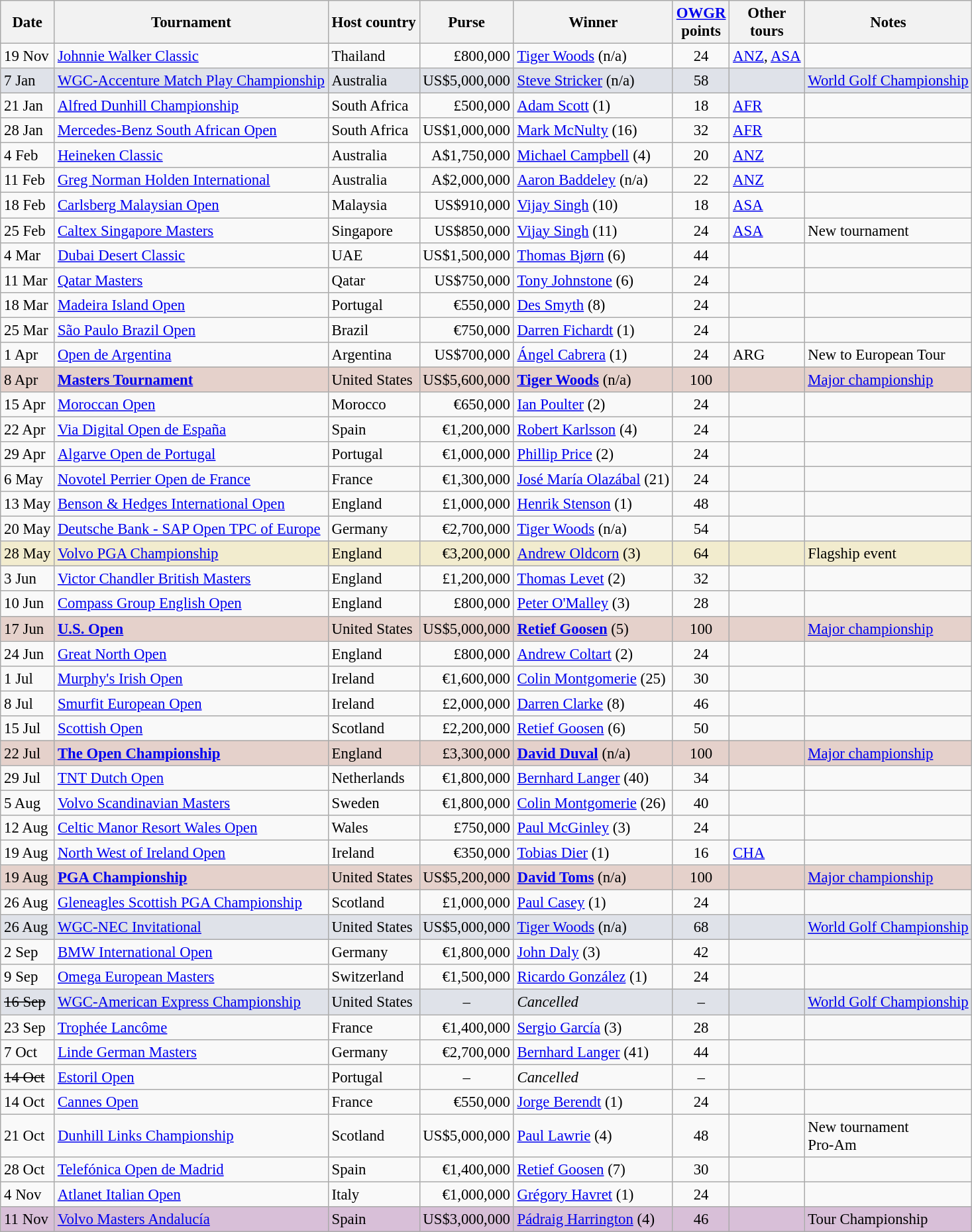<table class="wikitable" style="font-size:95%">
<tr>
<th>Date</th>
<th>Tournament</th>
<th>Host country</th>
<th>Purse</th>
<th>Winner</th>
<th><a href='#'>OWGR</a><br>points</th>
<th>Other<br>tours</th>
<th>Notes</th>
</tr>
<tr>
<td>19 Nov</td>
<td><a href='#'>Johnnie Walker Classic</a></td>
<td>Thailand</td>
<td align=right>£800,000</td>
<td> <a href='#'>Tiger Woods</a> (n/a)</td>
<td align=center>24</td>
<td><a href='#'>ANZ</a>, <a href='#'>ASA</a></td>
<td></td>
</tr>
<tr style="background:#dfe2e9;">
<td>7 Jan</td>
<td><a href='#'>WGC-Accenture Match Play Championship</a></td>
<td>Australia</td>
<td align=right>US$5,000,000</td>
<td> <a href='#'>Steve Stricker</a> (n/a)</td>
<td align=center>58</td>
<td></td>
<td><a href='#'>World Golf Championship</a></td>
</tr>
<tr>
<td>21 Jan</td>
<td><a href='#'>Alfred Dunhill Championship</a></td>
<td>South Africa</td>
<td align=right>£500,000</td>
<td> <a href='#'>Adam Scott</a> (1)</td>
<td align=center>18</td>
<td><a href='#'>AFR</a></td>
<td></td>
</tr>
<tr>
<td>28 Jan</td>
<td><a href='#'>Mercedes-Benz South African Open</a></td>
<td>South Africa</td>
<td align=right>US$1,000,000</td>
<td> <a href='#'>Mark McNulty</a> (16)</td>
<td align=center>32</td>
<td><a href='#'>AFR</a></td>
<td></td>
</tr>
<tr>
<td>4 Feb</td>
<td><a href='#'>Heineken Classic</a></td>
<td>Australia</td>
<td align=right>A$1,750,000</td>
<td> <a href='#'>Michael Campbell</a> (4)</td>
<td align=center>20</td>
<td><a href='#'>ANZ</a></td>
<td></td>
</tr>
<tr>
<td>11 Feb</td>
<td><a href='#'>Greg Norman Holden International</a></td>
<td>Australia</td>
<td align=right>A$2,000,000</td>
<td> <a href='#'>Aaron Baddeley</a> (n/a)</td>
<td align=center>22</td>
<td><a href='#'>ANZ</a></td>
<td></td>
</tr>
<tr>
<td>18 Feb</td>
<td><a href='#'>Carlsberg Malaysian Open</a></td>
<td>Malaysia</td>
<td align=right>US$910,000</td>
<td> <a href='#'>Vijay Singh</a> (10)</td>
<td align=center>18</td>
<td><a href='#'>ASA</a></td>
<td></td>
</tr>
<tr>
<td>25 Feb</td>
<td><a href='#'>Caltex Singapore Masters</a></td>
<td>Singapore</td>
<td align=right>US$850,000</td>
<td> <a href='#'>Vijay Singh</a> (11)</td>
<td align=center>24</td>
<td><a href='#'>ASA</a></td>
<td>New tournament</td>
</tr>
<tr>
<td>4 Mar</td>
<td><a href='#'>Dubai Desert Classic</a></td>
<td>UAE</td>
<td align=right>US$1,500,000</td>
<td> <a href='#'>Thomas Bjørn</a> (6)</td>
<td align=center>44</td>
<td></td>
<td></td>
</tr>
<tr>
<td>11 Mar</td>
<td><a href='#'>Qatar Masters</a></td>
<td>Qatar</td>
<td align=right>US$750,000</td>
<td> <a href='#'>Tony Johnstone</a> (6)</td>
<td align=center>24</td>
<td></td>
<td></td>
</tr>
<tr>
<td>18 Mar</td>
<td><a href='#'>Madeira Island Open</a></td>
<td>Portugal</td>
<td align=right>€550,000</td>
<td> <a href='#'>Des Smyth</a> (8)</td>
<td align=center>24</td>
<td></td>
<td></td>
</tr>
<tr>
<td>25 Mar</td>
<td><a href='#'>São Paulo Brazil Open</a></td>
<td>Brazil</td>
<td align=right>€750,000</td>
<td> <a href='#'>Darren Fichardt</a> (1)</td>
<td align=center>24</td>
<td></td>
<td></td>
</tr>
<tr>
<td>1 Apr</td>
<td><a href='#'>Open de Argentina</a></td>
<td>Argentina</td>
<td align=right>US$700,000</td>
<td> <a href='#'>Ángel Cabrera</a> (1)</td>
<td align=center>24</td>
<td>ARG</td>
<td>New to European Tour</td>
</tr>
<tr style="background:#e5d1cb;">
<td>8 Apr</td>
<td><strong><a href='#'>Masters Tournament</a></strong></td>
<td>United States</td>
<td align=right>US$5,600,000</td>
<td> <strong><a href='#'>Tiger Woods</a></strong> (n/a)</td>
<td align=center>100</td>
<td></td>
<td><a href='#'>Major championship</a></td>
</tr>
<tr>
<td>15 Apr</td>
<td><a href='#'>Moroccan Open</a></td>
<td>Morocco</td>
<td align=right>€650,000</td>
<td> <a href='#'>Ian Poulter</a> (2)</td>
<td align=center>24</td>
<td></td>
<td></td>
</tr>
<tr>
<td>22 Apr</td>
<td><a href='#'>Via Digital Open de España</a></td>
<td>Spain</td>
<td align=right>€1,200,000</td>
<td> <a href='#'>Robert Karlsson</a> (4)</td>
<td align=center>24</td>
<td></td>
<td></td>
</tr>
<tr>
<td>29 Apr</td>
<td><a href='#'>Algarve Open de Portugal</a></td>
<td>Portugal</td>
<td align=right>€1,000,000</td>
<td> <a href='#'>Phillip Price</a> (2)</td>
<td align=center>24</td>
<td></td>
<td></td>
</tr>
<tr>
<td>6 May</td>
<td><a href='#'>Novotel Perrier Open de France</a></td>
<td>France</td>
<td align=right>€1,300,000</td>
<td> <a href='#'>José María Olazábal</a> (21)</td>
<td align=center>24</td>
<td></td>
<td></td>
</tr>
<tr>
<td>13 May</td>
<td><a href='#'>Benson & Hedges International Open</a></td>
<td>England</td>
<td align=right>£1,000,000</td>
<td> <a href='#'>Henrik Stenson</a> (1)</td>
<td align=center>48</td>
<td></td>
<td></td>
</tr>
<tr>
<td>20 May</td>
<td><a href='#'>Deutsche Bank - SAP Open TPC of Europe</a></td>
<td>Germany</td>
<td align=right>€2,700,000</td>
<td> <a href='#'>Tiger Woods</a> (n/a)</td>
<td align=center>54</td>
<td></td>
<td></td>
</tr>
<tr style="background:#f2ecce;">
<td>28 May</td>
<td><a href='#'>Volvo PGA Championship</a></td>
<td>England</td>
<td align=right>€3,200,000</td>
<td> <a href='#'>Andrew Oldcorn</a> (3)</td>
<td align=center>64</td>
<td></td>
<td>Flagship event</td>
</tr>
<tr>
<td>3 Jun</td>
<td><a href='#'>Victor Chandler British Masters</a></td>
<td>England</td>
<td align=right>£1,200,000</td>
<td> <a href='#'>Thomas Levet</a> (2)</td>
<td align=center>32</td>
<td></td>
<td></td>
</tr>
<tr>
<td>10 Jun</td>
<td><a href='#'>Compass Group English Open</a></td>
<td>England</td>
<td align=right>£800,000</td>
<td> <a href='#'>Peter O'Malley</a> (3)</td>
<td align=center>28</td>
<td></td>
<td></td>
</tr>
<tr style="background:#e5d1cb;">
<td>17 Jun</td>
<td><strong><a href='#'>U.S. Open</a></strong></td>
<td>United States</td>
<td align=right>US$5,000,000</td>
<td> <strong><a href='#'>Retief Goosen</a></strong> (5)</td>
<td align=center>100</td>
<td></td>
<td><a href='#'>Major championship</a></td>
</tr>
<tr>
<td>24 Jun</td>
<td><a href='#'>Great North Open</a></td>
<td>England</td>
<td align=right>£800,000</td>
<td> <a href='#'>Andrew Coltart</a> (2)</td>
<td align=center>24</td>
<td></td>
<td></td>
</tr>
<tr>
<td>1 Jul</td>
<td><a href='#'>Murphy's Irish Open</a></td>
<td>Ireland</td>
<td align=right>€1,600,000</td>
<td> <a href='#'>Colin Montgomerie</a> (25)</td>
<td align=center>30</td>
<td></td>
<td></td>
</tr>
<tr>
<td>8 Jul</td>
<td><a href='#'>Smurfit European Open</a></td>
<td>Ireland</td>
<td align=right>£2,000,000</td>
<td> <a href='#'>Darren Clarke</a> (8)</td>
<td align=center>46</td>
<td></td>
<td></td>
</tr>
<tr>
<td>15 Jul</td>
<td><a href='#'>Scottish Open</a></td>
<td>Scotland</td>
<td align=right>£2,200,000</td>
<td> <a href='#'>Retief Goosen</a> (6)</td>
<td align=center>50</td>
<td></td>
<td></td>
</tr>
<tr style="background:#e5d1cb;">
<td>22 Jul</td>
<td><strong><a href='#'>The Open Championship</a></strong></td>
<td>England</td>
<td align=right>£3,300,000</td>
<td> <strong><a href='#'>David Duval</a></strong> (n/a)</td>
<td align=center>100</td>
<td></td>
<td><a href='#'>Major championship</a></td>
</tr>
<tr>
<td>29 Jul</td>
<td><a href='#'>TNT Dutch Open</a></td>
<td>Netherlands</td>
<td align=right>€1,800,000</td>
<td> <a href='#'>Bernhard Langer</a> (40)</td>
<td align=center>34</td>
<td></td>
<td></td>
</tr>
<tr>
<td>5 Aug</td>
<td><a href='#'>Volvo Scandinavian Masters</a></td>
<td>Sweden</td>
<td align=right>€1,800,000</td>
<td> <a href='#'>Colin Montgomerie</a> (26)</td>
<td align=center>40</td>
<td></td>
<td></td>
</tr>
<tr>
<td>12 Aug</td>
<td><a href='#'>Celtic Manor Resort Wales Open</a></td>
<td>Wales</td>
<td align=right>£750,000</td>
<td> <a href='#'>Paul McGinley</a> (3)</td>
<td align=center>24</td>
<td></td>
<td></td>
</tr>
<tr>
<td>19 Aug</td>
<td><a href='#'>North West of Ireland Open</a></td>
<td>Ireland</td>
<td align=right>€350,000</td>
<td> <a href='#'>Tobias Dier</a> (1)</td>
<td align=center>16</td>
<td><a href='#'>CHA</a></td>
<td></td>
</tr>
<tr style="background:#e5d1cb;">
<td>19 Aug</td>
<td><strong><a href='#'>PGA Championship</a></strong></td>
<td>United States</td>
<td align=right>US$5,200,000</td>
<td> <strong><a href='#'>David Toms</a></strong> (n/a)</td>
<td align=center>100</td>
<td></td>
<td><a href='#'>Major championship</a></td>
</tr>
<tr>
<td>26 Aug</td>
<td><a href='#'>Gleneagles Scottish PGA Championship</a></td>
<td>Scotland</td>
<td align=right>£1,000,000</td>
<td> <a href='#'>Paul Casey</a> (1)</td>
<td align=center>24</td>
<td></td>
<td></td>
</tr>
<tr style="background:#dfe2e9;">
<td>26 Aug</td>
<td><a href='#'>WGC-NEC Invitational</a></td>
<td>United States</td>
<td align=right>US$5,000,000</td>
<td> <a href='#'>Tiger Woods</a> (n/a)</td>
<td align=center>68</td>
<td></td>
<td><a href='#'>World Golf Championship</a></td>
</tr>
<tr>
<td>2 Sep</td>
<td><a href='#'>BMW International Open</a></td>
<td>Germany</td>
<td align=right>€1,800,000</td>
<td> <a href='#'>John Daly</a> (3)</td>
<td align=center>42</td>
<td></td>
<td></td>
</tr>
<tr>
<td>9 Sep</td>
<td><a href='#'>Omega European Masters</a></td>
<td>Switzerland</td>
<td align=right>€1,500,000</td>
<td> <a href='#'>Ricardo González</a> (1)</td>
<td align=center>24</td>
<td></td>
<td></td>
</tr>
<tr style="background:#dfe2e9;">
<td><s>16 Sep</s></td>
<td><a href='#'>WGC-American Express Championship</a></td>
<td>United States</td>
<td align=center>–</td>
<td><em>Cancelled</em></td>
<td align=center>–</td>
<td></td>
<td><a href='#'>World Golf Championship</a></td>
</tr>
<tr>
<td>23 Sep</td>
<td><a href='#'>Trophée Lancôme</a></td>
<td>France</td>
<td align=right>€1,400,000</td>
<td> <a href='#'>Sergio García</a> (3)</td>
<td align=center>28</td>
<td></td>
<td></td>
</tr>
<tr>
<td>7 Oct</td>
<td><a href='#'>Linde German Masters</a></td>
<td>Germany</td>
<td align=right>€2,700,000</td>
<td> <a href='#'>Bernhard Langer</a> (41)</td>
<td align=center>44</td>
<td></td>
<td></td>
</tr>
<tr>
<td><s>14 Oct</s></td>
<td><a href='#'>Estoril Open</a></td>
<td>Portugal</td>
<td align=center>–</td>
<td><em>Cancelled</em></td>
<td align=center>–</td>
<td></td>
<td></td>
</tr>
<tr>
<td>14 Oct</td>
<td><a href='#'>Cannes Open</a></td>
<td>France</td>
<td align=right>€550,000</td>
<td> <a href='#'>Jorge Berendt</a> (1)</td>
<td align=center>24</td>
<td></td>
<td></td>
</tr>
<tr>
<td>21 Oct</td>
<td><a href='#'>Dunhill Links Championship</a></td>
<td>Scotland</td>
<td align=right>US$5,000,000</td>
<td> <a href='#'>Paul Lawrie</a> (4)</td>
<td align=center>48</td>
<td></td>
<td>New tournament<br>Pro-Am</td>
</tr>
<tr>
<td>28 Oct</td>
<td><a href='#'>Telefónica Open de Madrid</a></td>
<td>Spain</td>
<td align=right>€1,400,000</td>
<td> <a href='#'>Retief Goosen</a> (7)</td>
<td align=center>30</td>
<td></td>
<td></td>
</tr>
<tr>
<td>4 Nov</td>
<td><a href='#'>Atlanet Italian Open</a></td>
<td>Italy</td>
<td align=right>€1,000,000</td>
<td> <a href='#'>Grégory Havret</a> (1)</td>
<td align=center>24</td>
<td></td>
<td></td>
</tr>
<tr style="background:thistle;">
<td>11 Nov</td>
<td><a href='#'>Volvo Masters Andalucía</a></td>
<td>Spain</td>
<td align=right>US$3,000,000</td>
<td> <a href='#'>Pádraig Harrington</a> (4)</td>
<td align=center>46</td>
<td></td>
<td>Tour Championship</td>
</tr>
</table>
